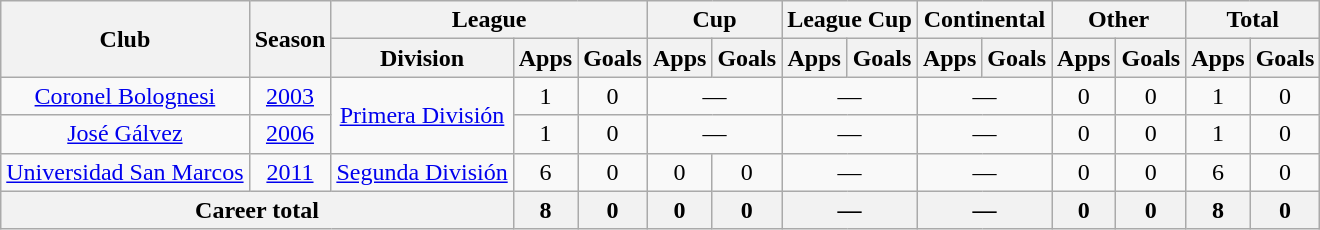<table class="wikitable" style="text-align:center">
<tr>
<th rowspan="2">Club</th>
<th rowspan="2">Season</th>
<th colspan="3">League</th>
<th colspan="2">Cup</th>
<th colspan="2">League Cup</th>
<th colspan="2">Continental</th>
<th colspan="2">Other</th>
<th colspan="2">Total</th>
</tr>
<tr>
<th>Division</th>
<th>Apps</th>
<th>Goals</th>
<th>Apps</th>
<th>Goals</th>
<th>Apps</th>
<th>Goals</th>
<th>Apps</th>
<th>Goals</th>
<th>Apps</th>
<th>Goals</th>
<th>Apps</th>
<th>Goals</th>
</tr>
<tr>
<td rowspan="1"><a href='#'>Coronel Bolognesi</a></td>
<td><a href='#'>2003</a></td>
<td rowspan="2"><a href='#'>Primera División</a></td>
<td>1</td>
<td>0</td>
<td colspan="2">—</td>
<td colspan="2">—</td>
<td colspan="2">—</td>
<td>0</td>
<td>0</td>
<td>1</td>
<td>0</td>
</tr>
<tr>
<td rowspan="1"><a href='#'>José Gálvez</a></td>
<td><a href='#'>2006</a></td>
<td>1</td>
<td>0</td>
<td colspan="2">—</td>
<td colspan="2">—</td>
<td colspan="2">—</td>
<td>0</td>
<td>0</td>
<td>1</td>
<td>0</td>
</tr>
<tr>
<td rowspan="1"><a href='#'>Universidad San Marcos</a></td>
<td><a href='#'>2011</a></td>
<td rowspan="1"><a href='#'>Segunda División</a></td>
<td>6</td>
<td>0</td>
<td>0</td>
<td>0</td>
<td colspan="2">—</td>
<td colspan="2">—</td>
<td>0</td>
<td>0</td>
<td>6</td>
<td>0</td>
</tr>
<tr>
<th colspan="3">Career total</th>
<th>8</th>
<th>0</th>
<th>0</th>
<th>0</th>
<th colspan="2">—</th>
<th colspan="2">—</th>
<th>0</th>
<th>0</th>
<th>8</th>
<th>0</th>
</tr>
</table>
